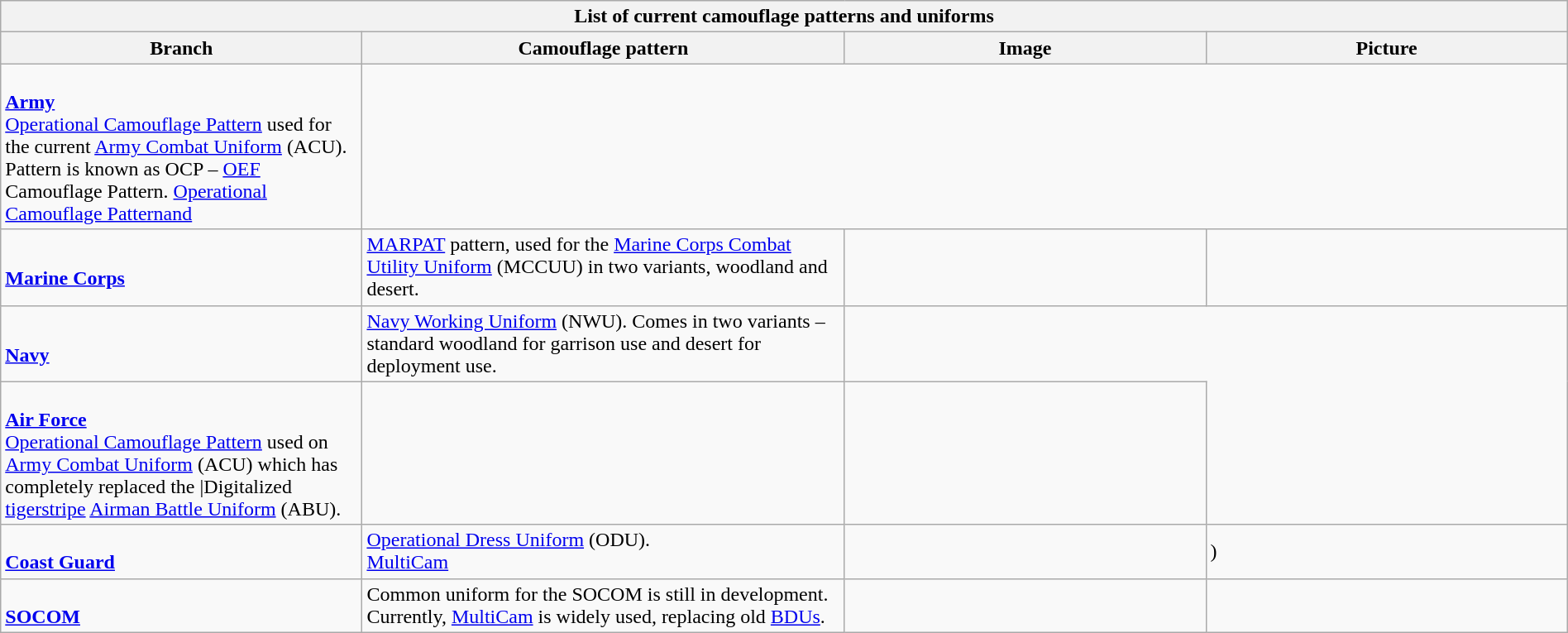<table class="wikitable" width="100%">
<tr>
<th colspan="4">List of current camouflage patterns and uniforms</th>
</tr>
<tr>
<th width="15%">Branch</th>
<th width="20%">Camouflage pattern</th>
<th width="15%">Image</th>
<th width="15%">Picture</th>
</tr>
<tr>
<td><br><strong><a href='#'>Army</a></strong><br><a href='#'>Operational Camouflage Pattern</a> used for the current <a href='#'>Army Combat Uniform</a> (ACU).<br>Pattern is known as OCP – <a href='#'>OEF</a> Camouflage Pattern. <a href='#'>Operational Camouflage Patternand</a><br></td>
</tr>
<tr>
<td><br><strong><a href='#'>Marine Corps</a></strong></td>
<td><a href='#'>MARPAT</a> pattern, used for the <a href='#'>Marine Corps Combat Utility Uniform</a> (MCCUU) in two variants, woodland and desert.</td>
<td> </td>
<td></td>
</tr>
<tr>
<td><br><strong><a href='#'>Navy</a></strong></td>
<td><a href='#'>Navy Working Uniform</a> (NWU). Comes in two variants – standard woodland for garrison use and desert for deployment use.</td>
</tr>
<tr>
<td><br><strong><a href='#'>Air Force</a></strong><br><a href='#'>Operational Camouflage Pattern</a> used on <a href='#'>Army Combat Uniform</a> (ACU) which has completely replaced the |Digitalized <a href='#'>tigerstripe</a> <a href='#'>Airman Battle Uniform</a> (ABU).</td>
<td></td>
<td></td>
</tr>
<tr>
<td><br><strong><a href='#'>Coast Guard</a></strong></td>
<td><a href='#'>Operational Dress Uniform</a> (ODU).<br><a href='#'>MultiCam</a></td>
<td></td>
<td>)</td>
</tr>
<tr>
<td><br><strong><a href='#'>SOCOM</a></strong></td>
<td>Common uniform for the SOCOM is still in development. Currently, <a href='#'>MultiCam</a> is widely used, replacing old <a href='#'>BDUs</a>.</td>
<td></td>
<td></td>
</tr>
</table>
